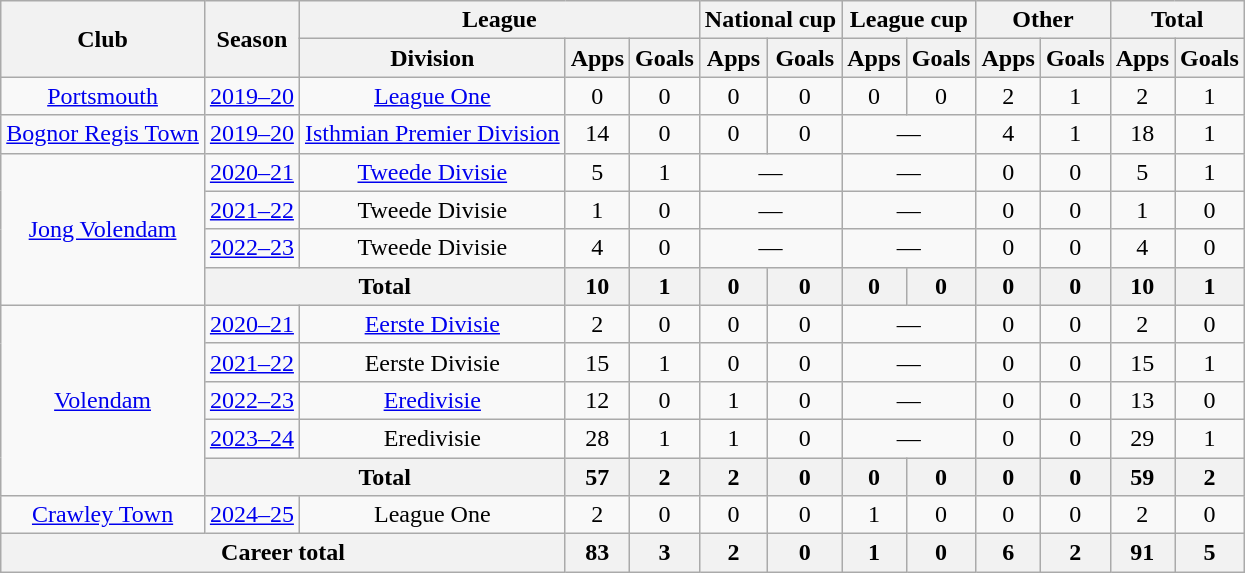<table class="wikitable" style="text-align:center">
<tr>
<th rowspan="2">Club</th>
<th rowspan="2">Season</th>
<th colspan="3">League</th>
<th colspan="2">National cup</th>
<th colspan="2">League cup</th>
<th colspan="2">Other</th>
<th colspan="2">Total</th>
</tr>
<tr>
<th>Division</th>
<th>Apps</th>
<th>Goals</th>
<th>Apps</th>
<th>Goals</th>
<th>Apps</th>
<th>Goals</th>
<th>Apps</th>
<th>Goals</th>
<th>Apps</th>
<th>Goals</th>
</tr>
<tr>
<td><a href='#'>Portsmouth</a></td>
<td><a href='#'>2019–20</a></td>
<td><a href='#'>League One</a></td>
<td>0</td>
<td>0</td>
<td>0</td>
<td>0</td>
<td>0</td>
<td>0</td>
<td>2</td>
<td>1</td>
<td>2</td>
<td>1</td>
</tr>
<tr>
<td><a href='#'>Bognor Regis Town</a></td>
<td><a href='#'>2019–20</a></td>
<td><a href='#'>Isthmian Premier Division</a></td>
<td>14</td>
<td>0</td>
<td>0</td>
<td>0</td>
<td colspan=2>—</td>
<td>4</td>
<td>1</td>
<td>18</td>
<td>1</td>
</tr>
<tr>
<td rowspan="4"><a href='#'>Jong Volendam</a></td>
<td><a href='#'>2020–21</a></td>
<td><a href='#'>Tweede Divisie</a></td>
<td>5</td>
<td>1</td>
<td colspan=2>—</td>
<td colspan=2>—</td>
<td>0</td>
<td>0</td>
<td>5</td>
<td>1</td>
</tr>
<tr>
<td><a href='#'>2021–22</a></td>
<td>Tweede Divisie</td>
<td>1</td>
<td>0</td>
<td colspan=2>—</td>
<td colspan=2>—</td>
<td>0</td>
<td>0</td>
<td>1</td>
<td>0</td>
</tr>
<tr>
<td><a href='#'>2022–23</a></td>
<td>Tweede Divisie</td>
<td>4</td>
<td>0</td>
<td colspan=2>—</td>
<td colspan=2>—</td>
<td>0</td>
<td>0</td>
<td>4</td>
<td>0</td>
</tr>
<tr>
<th colspan=2>Total</th>
<th>10</th>
<th>1</th>
<th>0</th>
<th>0</th>
<th>0</th>
<th>0</th>
<th>0</th>
<th>0</th>
<th>10</th>
<th>1</th>
</tr>
<tr>
<td rowspan="5"><a href='#'>Volendam</a></td>
<td><a href='#'>2020–21</a></td>
<td><a href='#'>Eerste Divisie</a></td>
<td>2</td>
<td>0</td>
<td>0</td>
<td>0</td>
<td colspan=2>—</td>
<td>0</td>
<td>0</td>
<td>2</td>
<td>0</td>
</tr>
<tr>
<td><a href='#'>2021–22</a></td>
<td>Eerste Divisie</td>
<td>15</td>
<td>1</td>
<td>0</td>
<td>0</td>
<td colspan=2>—</td>
<td>0</td>
<td>0</td>
<td>15</td>
<td>1</td>
</tr>
<tr>
<td><a href='#'>2022–23</a></td>
<td><a href='#'>Eredivisie</a></td>
<td>12</td>
<td>0</td>
<td>1</td>
<td>0</td>
<td colspan=2>—</td>
<td>0</td>
<td>0</td>
<td>13</td>
<td>0</td>
</tr>
<tr>
<td><a href='#'>2023–24</a></td>
<td>Eredivisie</td>
<td>28</td>
<td>1</td>
<td>1</td>
<td>0</td>
<td colspan=2>—</td>
<td>0</td>
<td>0</td>
<td>29</td>
<td>1</td>
</tr>
<tr>
<th colspan="2">Total</th>
<th>57</th>
<th>2</th>
<th>2</th>
<th>0</th>
<th>0</th>
<th>0</th>
<th>0</th>
<th>0</th>
<th>59</th>
<th>2</th>
</tr>
<tr>
<td><a href='#'>Crawley Town</a></td>
<td><a href='#'>2024–25</a></td>
<td>League One</td>
<td>2</td>
<td>0</td>
<td>0</td>
<td>0</td>
<td>1</td>
<td>0</td>
<td>0</td>
<td>0</td>
<td>2</td>
<td>0</td>
</tr>
<tr>
<th colspan="3">Career total</th>
<th>83</th>
<th>3</th>
<th>2</th>
<th>0</th>
<th>1</th>
<th>0</th>
<th>6</th>
<th>2</th>
<th>91</th>
<th>5</th>
</tr>
</table>
